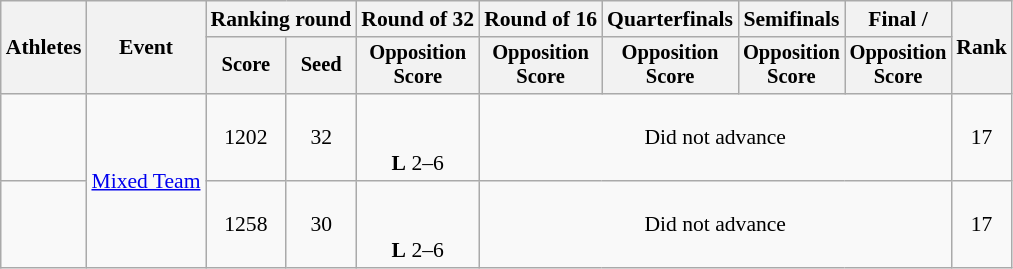<table class="wikitable" style="font-size:90%;">
<tr>
<th rowspan="2">Athletes</th>
<th rowspan="2">Event</th>
<th colspan="2">Ranking round</th>
<th>Round of 32</th>
<th>Round of 16</th>
<th>Quarterfinals</th>
<th>Semifinals</th>
<th>Final / </th>
<th rowspan=2>Rank</th>
</tr>
<tr style="font-size:95%">
<th>Score</th>
<th>Seed</th>
<th>Opposition<br>Score</th>
<th>Opposition<br>Score</th>
<th>Opposition<br>Score</th>
<th>Opposition<br>Score</th>
<th>Opposition<br>Score</th>
</tr>
<tr align=center>
<td align=left><br></td>
<td rowspan=2><a href='#'>Mixed Team</a></td>
<td>1202</td>
<td>32</td>
<td><br><br><strong>L</strong> 2–6</td>
<td colspan=4>Did not advance</td>
<td>17</td>
</tr>
<tr align=center>
<td align=left><br></td>
<td>1258</td>
<td>30</td>
<td><br><br><strong>L</strong> 2–6</td>
<td colspan=4>Did not advance</td>
<td>17</td>
</tr>
</table>
